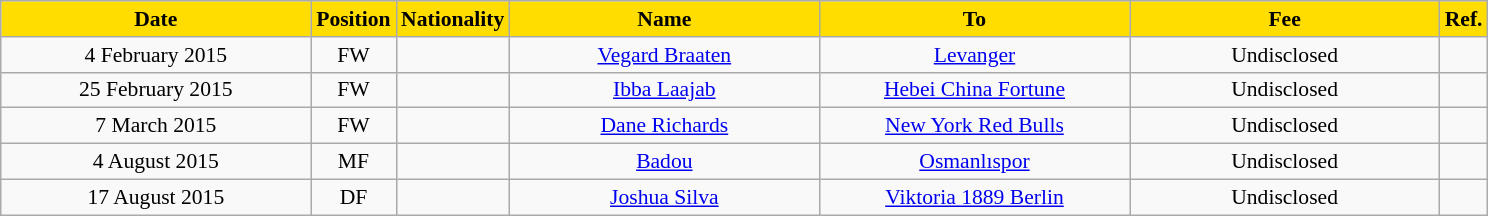<table class="wikitable"  style="text-align:center; font-size:90%; ">
<tr>
<th style="background:#FFDD00; color:black; width:200px;">Date</th>
<th style="background:#FFDD00; color:black; width:50px;">Position</th>
<th style="background:#FFDD00; color:black; width:50px;">Nationality</th>
<th style="background:#FFDD00; color:black; width:200px;">Name</th>
<th style="background:#FFDD00; color:black; width:200px;">To</th>
<th style="background:#FFDD00; color:black; width:200px;">Fee</th>
<th style="background:#FFDD00; color:black; width:25px;">Ref.</th>
</tr>
<tr>
<td>4 February 2015</td>
<td>FW</td>
<td></td>
<td><a href='#'>Vegard Braaten</a></td>
<td><a href='#'>Levanger</a></td>
<td>Undisclosed</td>
<td></td>
</tr>
<tr>
<td>25 February 2015</td>
<td>FW</td>
<td></td>
<td><a href='#'>Ibba Laajab</a></td>
<td><a href='#'>Hebei China Fortune</a></td>
<td>Undisclosed</td>
<td></td>
</tr>
<tr>
<td>7 March 2015</td>
<td>FW</td>
<td></td>
<td><a href='#'>Dane Richards</a></td>
<td><a href='#'>New York Red Bulls</a></td>
<td>Undisclosed</td>
<td></td>
</tr>
<tr>
<td>4 August 2015</td>
<td>MF</td>
<td></td>
<td><a href='#'>Badou</a></td>
<td><a href='#'>Osmanlıspor</a></td>
<td>Undisclosed</td>
<td></td>
</tr>
<tr>
<td>17 August 2015</td>
<td>DF</td>
<td></td>
<td><a href='#'>Joshua Silva</a></td>
<td><a href='#'>Viktoria 1889 Berlin</a></td>
<td>Undisclosed</td>
<td></td>
</tr>
</table>
